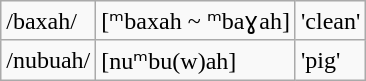<table class="wikitable">
<tr>
<td>/baxah/</td>
<td>[ᵐbaxah ~ ᵐbaɣah]</td>
<td>'clean'</td>
</tr>
<tr>
<td>/nubuah/</td>
<td>[nuᵐbu(w)ah]</td>
<td>'pig'</td>
</tr>
</table>
